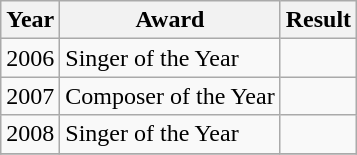<table class="wikitable">
<tr>
<th>Year</th>
<th>Award</th>
<th>Result</th>
</tr>
<tr>
<td>2006</td>
<td>Singer of the Year</td>
<td></td>
</tr>
<tr>
<td>2007</td>
<td>Composer of the Year</td>
<td></td>
</tr>
<tr>
<td>2008</td>
<td>Singer of the Year</td>
<td></td>
</tr>
<tr>
</tr>
</table>
